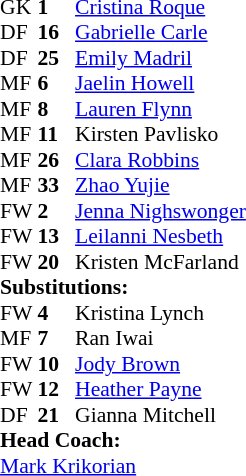<table style="font-size:90%; margin:0.2em auto;" cellspacing="0" cellpadding="0">
<tr>
<th width="25"></th>
<th width="25"></th>
</tr>
<tr>
<td>GK</td>
<td><strong>1</strong></td>
<td> <a href='#'>Cristina Roque</a></td>
</tr>
<tr>
<td>DF</td>
<td><strong>16</strong></td>
<td> <a href='#'>Gabrielle Carle</a></td>
</tr>
<tr>
<td>DF</td>
<td><strong>25</strong></td>
<td> <a href='#'>Emily Madril</a></td>
</tr>
<tr>
<td>MF</td>
<td><strong>6</strong></td>
<td> <a href='#'>Jaelin Howell</a></td>
<td></td>
</tr>
<tr>
<td>MF</td>
<td><strong>8</strong></td>
<td> <a href='#'>Lauren Flynn</a></td>
<td></td>
</tr>
<tr>
<td>MF</td>
<td><strong>11</strong></td>
<td> Kirsten Pavlisko</td>
</tr>
<tr>
<td>MF</td>
<td><strong>26</strong></td>
<td> <a href='#'>Clara Robbins</a></td>
<td></td>
<td>     </td>
</tr>
<tr>
<td>MF</td>
<td><strong>33</strong></td>
<td> <a href='#'>Zhao Yujie</a></td>
<td></td>
<td>     </td>
</tr>
<tr>
<td>FW</td>
<td><strong>2</strong></td>
<td> <a href='#'>Jenna Nighswonger</a></td>
<td></td>
<td> </td>
</tr>
<tr>
<td>FW</td>
<td><strong>13</strong></td>
<td> <a href='#'>Leilanni Nesbeth</a></td>
<td></td>
<td>  </td>
</tr>
<tr>
<td>FW</td>
<td><strong>20</strong></td>
<td> Kristen McFarland</td>
<td></td>
<td> </td>
</tr>
<tr>
<td colspan=3><strong>Substitutions:</strong></td>
</tr>
<tr>
<td>FW</td>
<td><strong>4</strong></td>
<td> Kristina Lynch</td>
<td></td>
<td>   </td>
</tr>
<tr>
<td>MF</td>
<td><strong>7</strong></td>
<td> Ran Iwai</td>
<td></td>
<td> </td>
</tr>
<tr>
<td>FW</td>
<td><strong>10</strong></td>
<td> <a href='#'>Jody Brown</a></td>
<td></td>
<td>     </td>
</tr>
<tr>
<td>FW</td>
<td><strong>12</strong></td>
<td> <a href='#'>Heather Payne</a></td>
<td></td>
<td>  </td>
</tr>
<tr>
<td>DF</td>
<td><strong>21</strong></td>
<td> Gianna Mitchell</td>
<td></td>
<td> </td>
</tr>
<tr>
<td colspan=3><strong>Head Coach:</strong></td>
</tr>
<tr>
<td colspan=4> <a href='#'>Mark Krikorian</a></td>
</tr>
</table>
